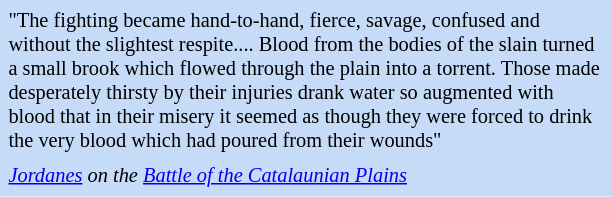<table class="toccolours" style="float: left; margin-left: 1em; margin-right: 2em; font-size: 85%; background:#c6dbf7; color:black; width:30em; max-width: 40%;" cellspacing="5">
<tr>
<td style="text-align: left;">"The fighting became hand-to-hand, fierce, savage, confused and without the slightest respite.... Blood from the bodies of the slain turned a small brook which flowed through the plain into a torrent. Those made desperately thirsty by their injuries drank water so augmented with blood that in their misery it seemed as though they were forced to drink the very blood which had poured from their wounds"</td>
</tr>
<tr>
<td style="text-align: left;"><em><a href='#'>Jordanes</a> on the <a href='#'>Battle of the Catalaunian Plains</a></em></td>
</tr>
</table>
